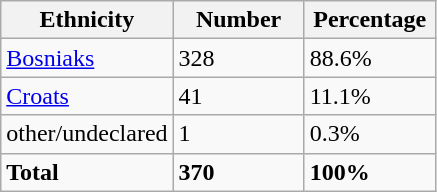<table class="wikitable">
<tr>
<th width="100px">Ethnicity</th>
<th width="80px">Number</th>
<th width="80px">Percentage</th>
</tr>
<tr>
<td><a href='#'>Bosniaks</a></td>
<td>328</td>
<td>88.6%</td>
</tr>
<tr>
<td><a href='#'>Croats</a></td>
<td>41</td>
<td>11.1%</td>
</tr>
<tr>
<td>other/undeclared</td>
<td>1</td>
<td>0.3%</td>
</tr>
<tr>
<td><strong>Total</strong></td>
<td><strong>370</strong></td>
<td><strong>100%</strong></td>
</tr>
</table>
